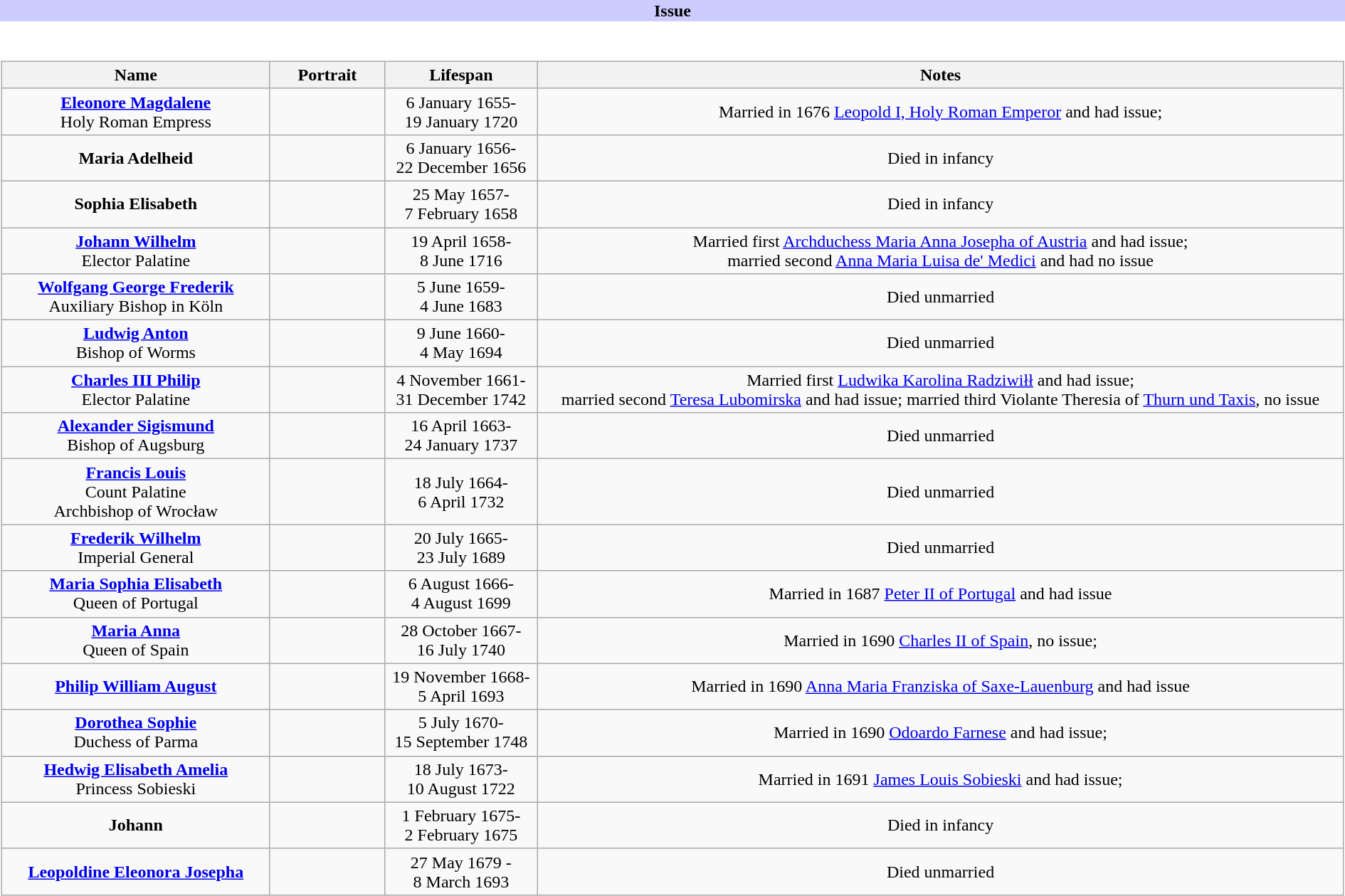<table class="toccolours collapsible collapsed" width=100% align="center">
<tr>
<th style="background:#ccccff;">Issue</th>
</tr>
<tr>
<td><br><table style="text-align:center; width:100%" class="wikitable">
<tr>
<th width=20%>Name</th>
<th width=100px>Portrait</th>
<th>Lifespan</th>
<th>Notes</th>
</tr>
<tr>
<td><strong><a href='#'>Eleonore Magdalene</a></strong><br>Holy Roman Empress</td>
<td></td>
<td>6 January 1655-<br>19 January 1720</td>
<td>Married in 1676 <a href='#'>Leopold I, Holy Roman Emperor</a> and had issue;</td>
</tr>
<tr>
<td><strong>Maria Adelheid</strong><br></td>
<td></td>
<td>6 January 1656-<br>22 December 1656</td>
<td>Died in infancy</td>
</tr>
<tr>
<td><strong>Sophia Elisabeth</strong><br></td>
<td></td>
<td>25 May 1657-<br>7 February 1658</td>
<td>Died in infancy</td>
</tr>
<tr>
<td><strong><a href='#'>Johann Wilhelm</a></strong><br>Elector Palatine</td>
<td></td>
<td>19 April 1658-<br>8 June 1716</td>
<td>Married first <a href='#'>Archduchess Maria Anna Josepha of Austria</a> and had issue;<br>married second <a href='#'>Anna Maria Luisa de' Medici</a> and had no issue</td>
</tr>
<tr>
<td><strong><a href='#'>Wolfgang George Frederik</a></strong><br>Auxiliary Bishop in Köln</td>
<td></td>
<td>5 June 1659-<br>4 June 1683</td>
<td>Died unmarried</td>
</tr>
<tr>
<td><strong><a href='#'>Ludwig Anton</a></strong><br>Bishop of Worms</td>
<td></td>
<td>9 June 1660-<br>4 May 1694</td>
<td>Died unmarried</td>
</tr>
<tr>
<td><strong><a href='#'>Charles III Philip</a></strong><br>Elector Palatine</td>
<td></td>
<td>4 November 1661-<br>31 December 1742</td>
<td>Married first <a href='#'>Ludwika Karolina Radziwiłł</a> and had issue;<br>married second <a href='#'>Teresa Lubomirska</a> and had issue;
married third Violante Theresia of <a href='#'>Thurn und Taxis</a>, no issue</td>
</tr>
<tr>
<td><strong><a href='#'>Alexander Sigismund</a></strong><br>Bishop of Augsburg</td>
<td></td>
<td>16 April 1663-<br>24 January 1737</td>
<td>Died unmarried</td>
</tr>
<tr>
<td><strong><a href='#'>Francis Louis</a></strong><br>Count Palatine<br>Archbishop of Wrocław</td>
<td></td>
<td>18 July 1664-<br>6 April 1732</td>
<td>Died unmarried</td>
</tr>
<tr>
<td><strong><a href='#'>Frederik Wilhelm</a></strong><br>Imperial General</td>
<td></td>
<td>20 July 1665-<br>23 July 1689</td>
<td>Died unmarried</td>
</tr>
<tr>
<td><strong><a href='#'>Maria Sophia Elisabeth</a></strong><br>Queen of Portugal</td>
<td></td>
<td>6 August 1666-<br>4 August 1699</td>
<td>Married in 1687 <a href='#'>Peter II of Portugal</a> and had issue</td>
</tr>
<tr>
<td><strong><a href='#'>Maria Anna</a></strong><br>Queen of Spain</td>
<td></td>
<td>28 October 1667-<br>16 July 1740</td>
<td>Married in 1690 <a href='#'>Charles II of Spain</a>, no issue;</td>
</tr>
<tr>
<td><strong><a href='#'>Philip William August</a></strong><br></td>
<td></td>
<td>19 November 1668-<br>5 April 1693</td>
<td>Married in 1690 <a href='#'>Anna Maria Franziska of Saxe-Lauenburg</a> and had issue</td>
</tr>
<tr>
<td><strong><a href='#'>Dorothea Sophie</a></strong><br>Duchess of Parma</td>
<td></td>
<td>5 July 1670-<br>15 September 1748</td>
<td>Married in 1690 <a href='#'>Odoardo Farnese</a> and had issue;</td>
</tr>
<tr>
<td><strong><a href='#'>Hedwig Elisabeth Amelia</a></strong><br>Princess Sobieski</td>
<td></td>
<td>18 July 1673-<br>10 August 1722</td>
<td>Married in 1691 <a href='#'>James Louis Sobieski</a> and had issue;</td>
</tr>
<tr>
<td><strong>Johann</strong><br></td>
<td></td>
<td>1 February 1675-<br>2 February 1675</td>
<td>Died in infancy</td>
</tr>
<tr>
<td><strong><a href='#'>Leopoldine Eleonora Josepha</a></strong><br></td>
<td></td>
<td>27 May 1679 -<br>8 March 1693</td>
<td>Died unmarried</td>
</tr>
</table>
</td>
</tr>
</table>
